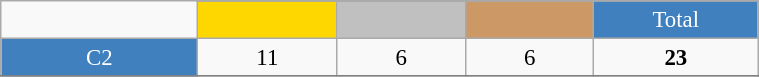<table class="wikitable"  style="font-size:95%; text-align:center; border:gray solid 1px; width:40%;">
<tr>
<td rowspan="2" style="width:3%;"></td>
</tr>
<tr>
<td style="width:2%;" bgcolor=gold></td>
<td style="width:2%;" bgcolor=silver></td>
<td style="width:2%;" bgcolor=cc9966></td>
<td style="width:2%; background-color:#4180be; color:white;">Total</td>
</tr>
<tr>
<td style="background-color:#4180be; color:white;">C2</td>
<td>11</td>
<td>6</td>
<td>6</td>
<td><strong>23</strong></td>
</tr>
<tr>
</tr>
</table>
